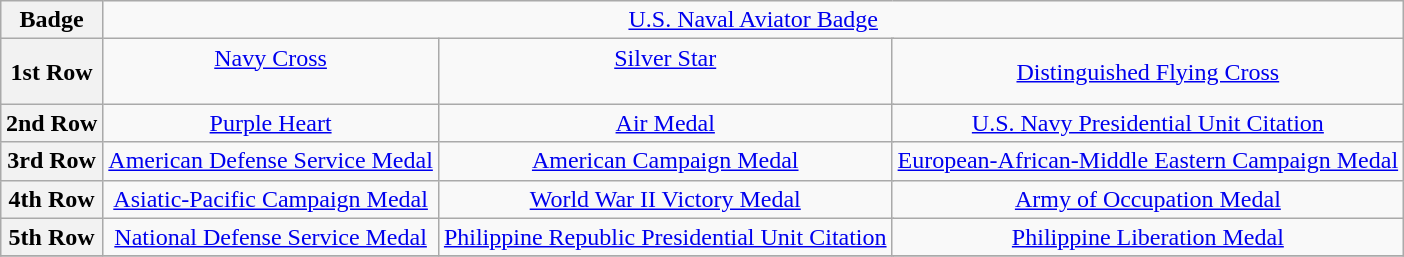<table class="wikitable" style="margin:1em auto; text-align:center;">
<tr>
<th>Badge</th>
<td colspan="12"><a href='#'>U.S. Naval Aviator Badge</a></td>
</tr>
<tr>
<th>1st Row</th>
<td colspan="4"><a href='#'>Navy Cross</a><br><br></td>
<td colspan="4"><a href='#'>Silver Star</a><br><br></td>
<td colspan="4"><a href='#'>Distinguished Flying Cross</a></td>
</tr>
<tr>
<th>2nd Row</th>
<td colspan="4"><a href='#'>Purple Heart</a></td>
<td colspan="4"><a href='#'>Air Medal</a></td>
<td colspan="4"><a href='#'>U.S. Navy Presidential Unit Citation</a><br></td>
</tr>
<tr>
<th>3rd Row</th>
<td colspan="4"><a href='#'>American Defense Service Medal</a><br></td>
<td colspan="4"><a href='#'>American Campaign Medal</a></td>
<td colspan="4"><a href='#'>European-African-Middle Eastern Campaign Medal</a><br></td>
</tr>
<tr>
<th>4th Row</th>
<td colspan="4"><a href='#'>Asiatic-Pacific Campaign Medal</a><br></td>
<td colspan="4"><a href='#'>World War II Victory Medal</a></td>
<td colspan="4"><a href='#'>Army of Occupation Medal</a></td>
</tr>
<tr>
<th>5th Row</th>
<td colspan="4"><a href='#'>National Defense Service Medal</a><br></td>
<td colspan="4"><a href='#'>Philippine Republic Presidential Unit Citation</a></td>
<td colspan="4"><a href='#'>Philippine Liberation Medal</a><br></td>
</tr>
<tr>
</tr>
</table>
